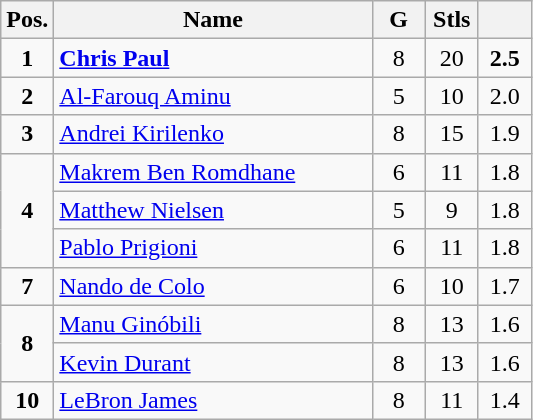<table class="wikitable">
<tr>
<th style="width:10%;">Pos.</th>
<th>Name</th>
<th style="width:10%;">G</th>
<th style="width:10%;">Stls</th>
<th style="width:10%;"></th>
</tr>
<tr align=center>
<td><strong>1</strong></td>
<td align=left> <strong><a href='#'>Chris Paul</a></strong></td>
<td>8</td>
<td>20</td>
<td><strong>2.5</strong></td>
</tr>
<tr align=center>
<td><strong>2</strong></td>
<td align=left> <a href='#'>Al-Farouq Aminu</a></td>
<td>5</td>
<td>10</td>
<td>2.0</td>
</tr>
<tr align=center>
<td><strong>3</strong></td>
<td align=left> <a href='#'>Andrei Kirilenko</a></td>
<td>8</td>
<td>15</td>
<td>1.9</td>
</tr>
<tr align=center>
<td rowspan=3><strong>4</strong></td>
<td align=left> <a href='#'>Makrem Ben Romdhane</a></td>
<td>6</td>
<td>11</td>
<td>1.8</td>
</tr>
<tr align=center>
<td align=left> <a href='#'>Matthew Nielsen</a></td>
<td>5</td>
<td>9</td>
<td>1.8</td>
</tr>
<tr align=center>
<td align=left> <a href='#'>Pablo Prigioni</a></td>
<td>6</td>
<td>11</td>
<td>1.8</td>
</tr>
<tr align=center>
<td><strong>7</strong></td>
<td align=left> <a href='#'>Nando de Colo</a></td>
<td>6</td>
<td>10</td>
<td>1.7</td>
</tr>
<tr align=center>
<td rowspan=2><strong>8</strong></td>
<td align=left> <a href='#'>Manu Ginóbili</a></td>
<td>8</td>
<td>13</td>
<td>1.6</td>
</tr>
<tr align=center>
<td align=left> <a href='#'>Kevin Durant</a></td>
<td>8</td>
<td>13</td>
<td>1.6</td>
</tr>
<tr align=center>
<td><strong>10</strong></td>
<td align=left> <a href='#'>LeBron James</a></td>
<td>8</td>
<td>11</td>
<td>1.4</td>
</tr>
</table>
